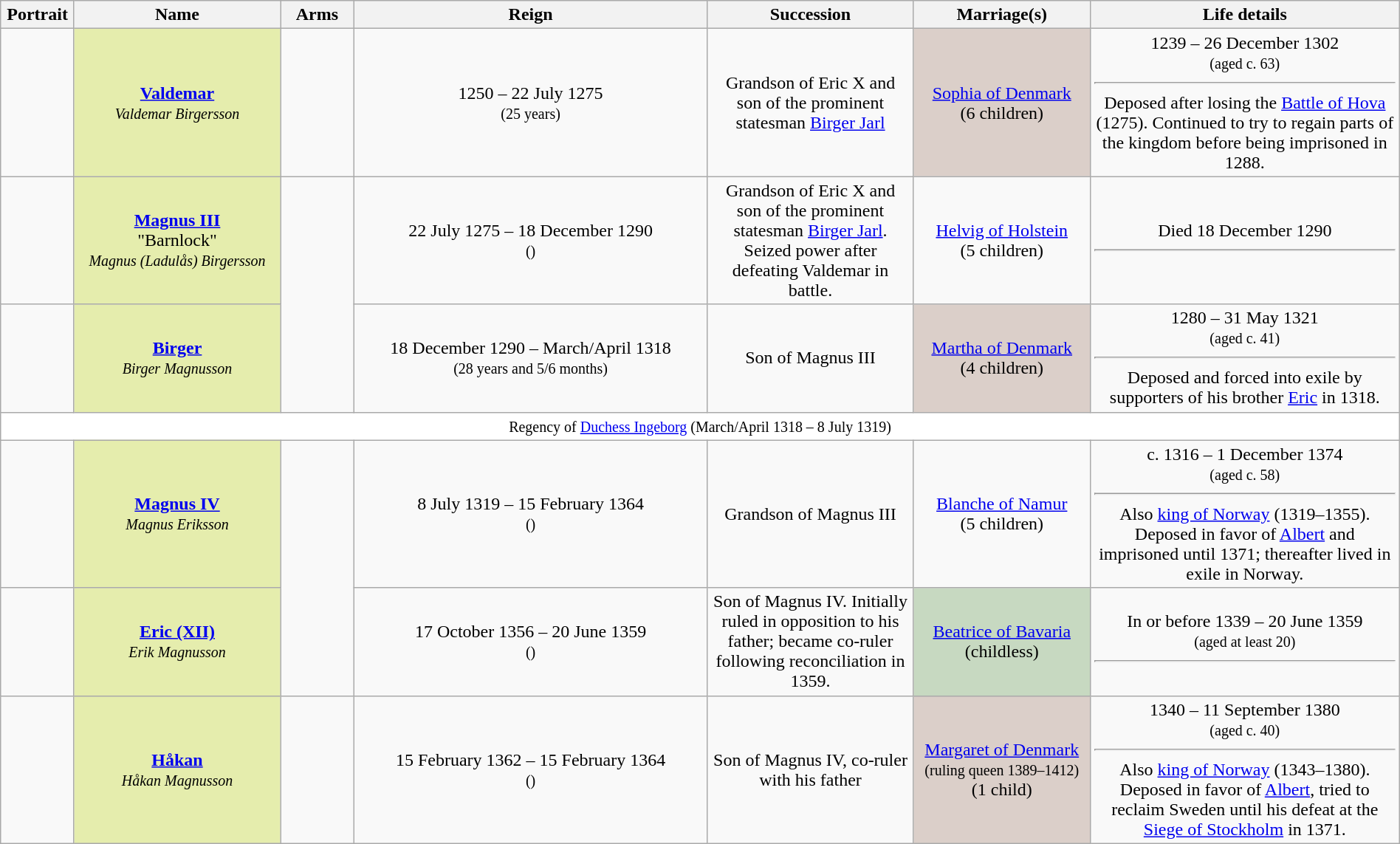<table class="wikitable" style="text-align:center; width:100%;">
<tr>
<th width="5%">Portrait</th>
<th width="14%">Name</th>
<th width="5%">Arms</th>
<th width="24%">Reign</th>
<th width="14%">Succession</th>
<th width="12%">Marriage(s)</th>
<th width="21%">Life details</th>
</tr>
<tr>
<td></td>
<td style="background-color: #e5edad"><strong><a href='#'>Valdemar</a></strong><br><small><em>Valdemar Birgersson</em></small></td>
<td></td>
<td>1250 – 22 July 1275<br><small>(25 years)</small></td>
<td>Grandson of Eric X and son of the prominent statesman <a href='#'>Birger Jarl</a></td>
<td style="background-color: #DBCFC9"><a href='#'>Sophia of Denmark</a><br>(6 children)</td>
<td>1239 – 26 December 1302<br><small>(aged c. 63)</small><hr>Deposed after losing the <a href='#'>Battle of Hova</a> (1275). Continued to try to regain parts of the kingdom before being imprisoned in 1288.</td>
</tr>
<tr>
<td></td>
<td style="background-color: #e5edad"><strong><a href='#'>Magnus III</a></strong><br>"Barnlock"<br><small><em>Magnus (Ladulås) Birgersson</em></small></td>
<td rowspan=2></td>
<td>22 July 1275 – 18 December 1290<br><small>()</small></td>
<td>Grandson of Eric X and son of the prominent statesman <a href='#'>Birger Jarl</a>. Seized power after defeating Valdemar in battle.</td>
<td><a href='#'>Helvig of Holstein</a><br>(5 children)</td>
<td>Died 18 December 1290<hr></td>
</tr>
<tr>
<td></td>
<td style="background-color: #e5edad"><strong><a href='#'>Birger</a></strong><br><small><em>Birger Magnusson</em></small></td>
<td>18 December 1290 – March/April 1318<br><small>(28 years and 5/6 months)</small></td>
<td>Son of Magnus III</td>
<td style="background-color: #DBCFC9"><a href='#'>Martha of Denmark</a><br>(4 children)</td>
<td>1280 – 31 May 1321<br><small>(aged c. 41)</small><hr>Deposed and forced into exile by supporters of his brother <a href='#'>Eric</a> in 1318.</td>
</tr>
<tr>
<td colspan=7 style="background-color: white"><small>Regency of <a href='#'>Duchess Ingeborg</a> (March/April 1318 – 8 July 1319)</small></td>
</tr>
<tr>
<td></td>
<td style="background-color: #e5edad"><strong><a href='#'>Magnus IV</a></strong><br><small><em>Magnus Eriksson</em></small></td>
<td rowspan=2></td>
<td>8 July 1319 – 15 February 1364<br><small>()</small></td>
<td>Grandson of Magnus III</td>
<td><a href='#'>Blanche of Namur</a><br>(5 children)</td>
<td>c. 1316 – 1 December 1374<br><small>(aged c. 58)</small><hr>Also <a href='#'>king of Norway</a> (1319–1355). Deposed in favor of <a href='#'>Albert</a> and imprisoned until 1371; thereafter lived in exile in Norway.</td>
</tr>
<tr>
<td></td>
<td style="background-color: #e5edad"><strong><a href='#'>Eric (XII)</a></strong><br><small><em>Erik Magnusson</em></small></td>
<td>17 October 1356 – 20 June 1359<br><small>()</small></td>
<td>Son of Magnus IV. Initially ruled in opposition to his father; became co-ruler following reconciliation in 1359.</td>
<td style="background-color: #c7d9c1"><a href='#'>Beatrice of Bavaria</a><br>(childless)</td>
<td>In or before 1339 – 20 June 1359<br><small>(aged at least 20)</small><hr></td>
</tr>
<tr>
<td></td>
<td style="background-color: #e5edad"><strong><a href='#'>Håkan</a></strong><br><small><em>Håkan Magnusson</em></small></td>
<td></td>
<td>15 February 1362 – 15 February 1364<br><small>()</small></td>
<td>Son of Magnus IV, co-ruler with his father</td>
<td style="background-color: #DBCFC9"><a href='#'>Margaret of Denmark</a><br><small>(ruling queen 1389–1412)</small><br>(1 child)</td>
<td>1340 – 11 September 1380<br><small>(aged c. 40)</small><hr>Also <a href='#'>king of Norway</a> (1343–1380). Deposed in favor of <a href='#'>Albert</a>, tried to reclaim Sweden until his defeat at the <a href='#'>Siege of Stockholm</a> in 1371.</td>
</tr>
</table>
